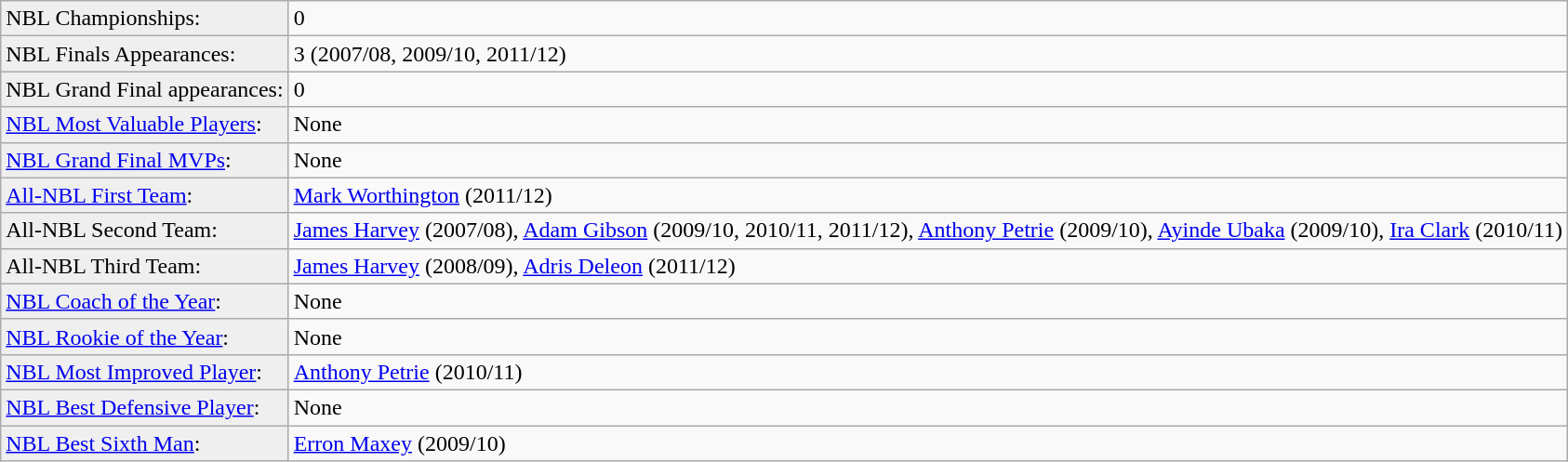<table class="wikitable">
<tr align=left>
<td style="background:#efefef;">NBL Championships:</td>
<td>0</td>
</tr>
<tr>
<td style="background:#efefef;">NBL Finals Appearances:</td>
<td>3 (2007/08, 2009/10, 2011/12)</td>
</tr>
<tr>
<td style="background:#efefef;">NBL Grand Final appearances:</td>
<td>0</td>
</tr>
<tr>
<td style="background:#efefef;"><a href='#'>NBL Most Valuable Players</a>:</td>
<td>None</td>
</tr>
<tr>
<td style="background:#efefef;"><a href='#'>NBL Grand Final MVPs</a>:</td>
<td>None</td>
</tr>
<tr>
<td style="background:#efefef;"><a href='#'>All-NBL First Team</a>:</td>
<td><a href='#'>Mark Worthington</a> (2011/12)</td>
</tr>
<tr>
<td style="background:#efefef;">All-NBL Second Team:</td>
<td><a href='#'>James Harvey</a> (2007/08), <a href='#'>Adam Gibson</a> (2009/10, 2010/11, 2011/12), <a href='#'>Anthony Petrie</a> (2009/10), <a href='#'>Ayinde Ubaka</a> (2009/10), <a href='#'>Ira Clark</a> (2010/11)</td>
</tr>
<tr>
<td style="background:#efefef;">All-NBL Third Team:</td>
<td><a href='#'>James Harvey</a> (2008/09), <a href='#'>Adris Deleon</a> (2011/12)</td>
</tr>
<tr>
<td style="background:#efefef;"><a href='#'>NBL Coach of the Year</a>:</td>
<td>None</td>
</tr>
<tr>
<td style="background:#efefef;"><a href='#'>NBL Rookie of the Year</a>:</td>
<td>None</td>
</tr>
<tr>
<td style="background:#efefef;"><a href='#'>NBL Most Improved Player</a>:</td>
<td><a href='#'>Anthony Petrie</a> (2010/11)</td>
</tr>
<tr>
<td style="background:#efefef;"><a href='#'>NBL Best Defensive Player</a>:</td>
<td>None</td>
</tr>
<tr>
<td style="background:#efefef;"><a href='#'>NBL Best Sixth Man</a>:</td>
<td><a href='#'>Erron Maxey</a> (2009/10)</td>
</tr>
</table>
